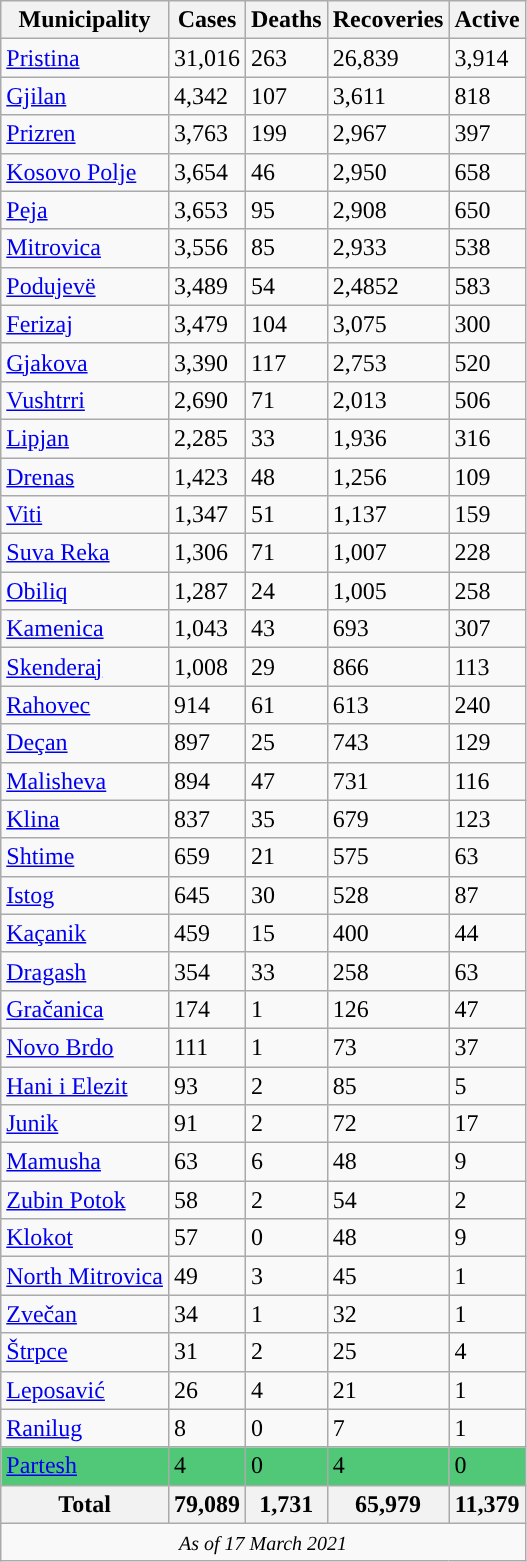<table class="wikitable sortable">
<tr>
<th>Municipality</th>
<th>Cases</th>
<th>Deaths</th>
<th>Recoveries</th>
<th>Active</th>
</tr>
<tr>
<td align="left"><a href='#'>Pristina</a></td>
<td>31,016</td>
<td>263</td>
<td>26,839</td>
<td>3,914</td>
</tr>
<tr>
<td align="left"><a href='#'>Gjilan</a></td>
<td>4,342</td>
<td>107</td>
<td>3,611</td>
<td>818</td>
</tr>
<tr>
<td align="left"><a href='#'>Prizren</a></td>
<td>3,763</td>
<td>199</td>
<td>2,967</td>
<td>397</td>
</tr>
<tr>
<td align="left"><a href='#'>Kosovo Polje</a></td>
<td>3,654</td>
<td>46</td>
<td>2,950</td>
<td>658</td>
</tr>
<tr>
<td align="left"><a href='#'>Peja</a></td>
<td>3,653</td>
<td>95</td>
<td>2,908</td>
<td>650</td>
</tr>
<tr>
<td align="left"><a href='#'>Mitrovica</a></td>
<td>3,556</td>
<td>85</td>
<td>2,933</td>
<td>538</td>
</tr>
<tr>
<td align="left"><a href='#'>Podujevë</a></td>
<td>3,489</td>
<td>54</td>
<td>2,4852</td>
<td>583</td>
</tr>
<tr>
<td align"left"><a href='#'>Ferizaj</a></td>
<td>3,479</td>
<td>104</td>
<td>3,075</td>
<td>300</td>
</tr>
<tr>
<td align="left"><a href='#'>Gjakova</a></td>
<td>3,390</td>
<td>117</td>
<td>2,753</td>
<td>520</td>
</tr>
<tr>
<td align="left"><a href='#'>Vushtrri</a></td>
<td>2,690</td>
<td>71</td>
<td>2,013</td>
<td>506</td>
</tr>
<tr>
<td align="left"><a href='#'>Lipjan</a></td>
<td>2,285</td>
<td>33</td>
<td>1,936</td>
<td>316</td>
</tr>
<tr>
<td align="left"><a href='#'>Drenas</a></td>
<td>1,423</td>
<td>48</td>
<td>1,256</td>
<td>109</td>
</tr>
<tr>
<td align="left"><a href='#'>Viti</a></td>
<td>1,347</td>
<td>51</td>
<td>1,137</td>
<td>159</td>
</tr>
<tr>
<td align="left"><a href='#'>Suva Reka</a></td>
<td>1,306</td>
<td>71</td>
<td>1,007</td>
<td>228</td>
</tr>
<tr>
<td align="left"><a href='#'>Obiliq</a></td>
<td>1,287</td>
<td>24</td>
<td>1,005</td>
<td>258</td>
</tr>
<tr>
<td align="left"><a href='#'>Kamenica</a></td>
<td>1,043</td>
<td>43</td>
<td>693</td>
<td>307</td>
</tr>
<tr>
<td align="left"><a href='#'>Skenderaj</a></td>
<td>1,008</td>
<td>29</td>
<td>866</td>
<td>113</td>
</tr>
<tr>
<td align="left"><a href='#'>Rahovec</a></td>
<td>914</td>
<td>61</td>
<td>613</td>
<td>240</td>
</tr>
<tr>
<td align="left"><a href='#'>Deçan</a></td>
<td>897</td>
<td>25</td>
<td>743</td>
<td>129</td>
</tr>
<tr>
<td align="left"><a href='#'>Malisheva</a></td>
<td>894</td>
<td>47</td>
<td>731</td>
<td>116</td>
</tr>
<tr>
<td align="left"><a href='#'>Klina</a></td>
<td>837</td>
<td>35</td>
<td>679</td>
<td>123</td>
</tr>
<tr>
<td align="left"><a href='#'>Shtime</a></td>
<td>659</td>
<td>21</td>
<td>575</td>
<td>63</td>
</tr>
<tr>
<td align="left"><a href='#'>Istog</a></td>
<td>645</td>
<td>30</td>
<td>528</td>
<td>87</td>
</tr>
<tr>
<td align="left"><a href='#'>Kaçanik</a></td>
<td>459</td>
<td>15</td>
<td>400</td>
<td>44</td>
</tr>
<tr>
<td align="left"><a href='#'>Dragash</a></td>
<td>354</td>
<td>33</td>
<td>258</td>
<td>63</td>
</tr>
<tr>
<td align="left"><a href='#'>Gračanica</a></td>
<td>174</td>
<td>1</td>
<td>126</td>
<td>47</td>
</tr>
<tr>
<td align="left"><a href='#'>Novo Brdo</a></td>
<td>111</td>
<td>1</td>
<td>73</td>
<td>37</td>
</tr>
<tr>
<td align="left"><a href='#'>Hani i Elezit</a></td>
<td>93</td>
<td>2</td>
<td>85</td>
<td>5</td>
</tr>
<tr>
<td align="left"><a href='#'>Junik</a></td>
<td>91</td>
<td>2</td>
<td>72</td>
<td>17</td>
</tr>
<tr>
<td align="left"><a href='#'>Mamusha</a></td>
<td>63</td>
<td>6</td>
<td>48</td>
<td>9</td>
</tr>
<tr>
<td align="left"><a href='#'>Zubin Potok</a></td>
<td>58</td>
<td>2</td>
<td>54</td>
<td>2</td>
</tr>
<tr>
<td align="left"><a href='#'>Klokot</a></td>
<td>57</td>
<td>0</td>
<td>48</td>
<td>9</td>
</tr>
<tr>
<td align="left"><a href='#'>North Mitrovica</a></td>
<td>49</td>
<td>3</td>
<td>45</td>
<td>1</td>
</tr>
<tr>
<td align="left"><a href='#'>Zvečan</a></td>
<td>34</td>
<td>1</td>
<td>32</td>
<td>1</td>
</tr>
<tr>
<td align="left"><a href='#'>Štrpce</a></td>
<td>31</td>
<td>2</td>
<td>25</td>
<td>4</td>
</tr>
<tr>
<td align="left"><a href='#'>Leposavić</a></td>
<td>26</td>
<td>4</td>
<td>21</td>
<td>1</td>
</tr>
<tr>
<td align="left"><a href='#'>Ranilug</a></td>
<td>8</td>
<td>0</td>
<td>7</td>
<td>1</td>
</tr>
<tr style='background: #50C878'>
<td align="left"><a href='#'>Partesh</a></td>
<td>4</td>
<td>0</td>
<td>4</td>
<td>0</td>
</tr>
<tr>
<th>Total</th>
<th>79,089</th>
<th>1,731</th>
<th>65,979</th>
<th>11,379</th>
</tr>
<tr>
<td colspan="5" style="text-align:center"><small><em>As of 17 March 2021</em></small></td>
</tr>
</table>
